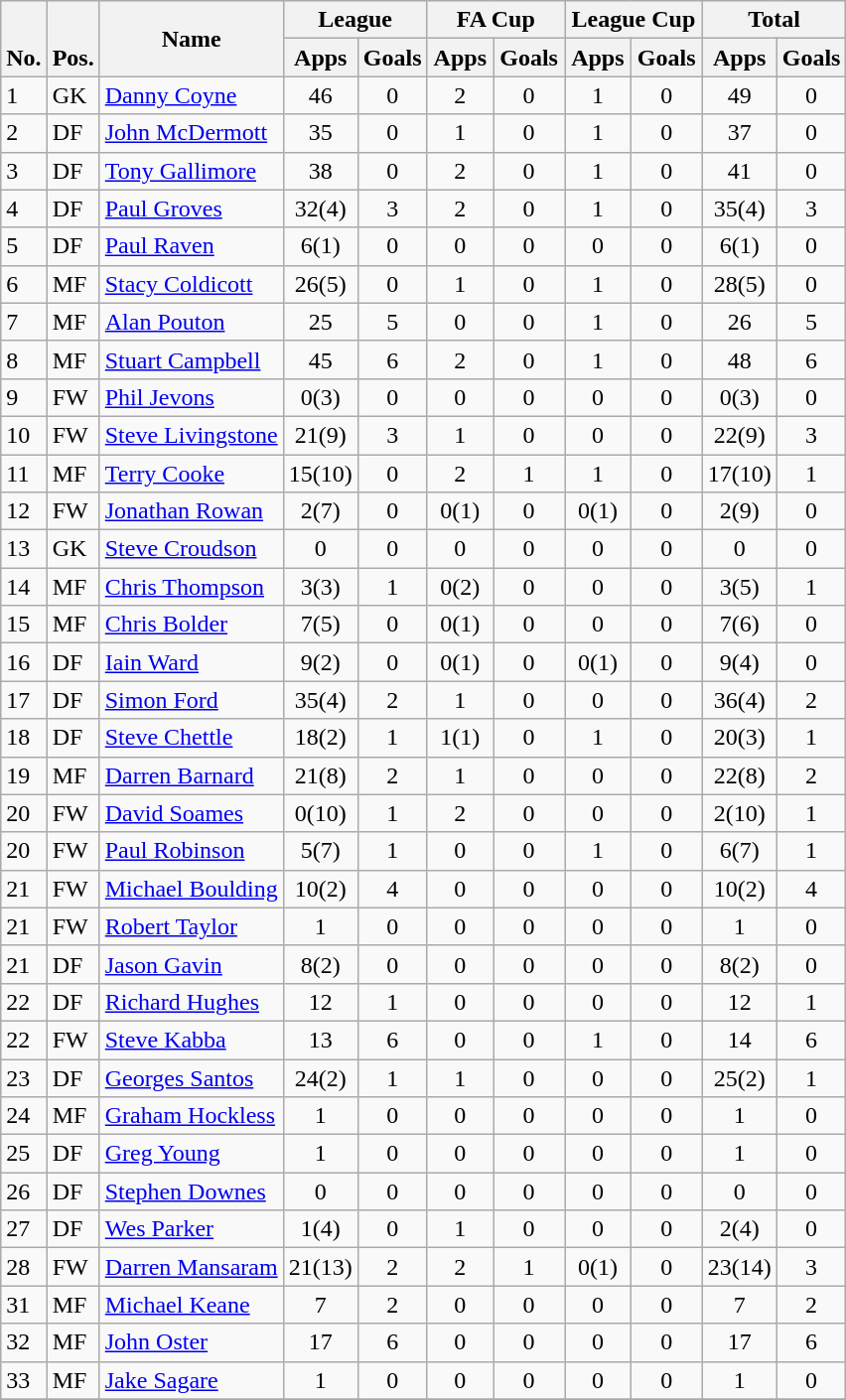<table class="wikitable" style="text-align:center">
<tr>
<th rowspan="2" valign="bottom">No.</th>
<th rowspan="2" valign="bottom">Pos.</th>
<th rowspan="2">Name</th>
<th colspan="2" width="85">League</th>
<th colspan="2" width="85">FA Cup</th>
<th colspan="2" width="85">League Cup</th>
<th colspan="2" width="85">Total</th>
</tr>
<tr>
<th>Apps</th>
<th>Goals</th>
<th>Apps</th>
<th>Goals</th>
<th>Apps</th>
<th>Goals</th>
<th>Apps</th>
<th>Goals</th>
</tr>
<tr>
<td align="left">1</td>
<td align="left">GK</td>
<td align="left"> <a href='#'>Danny Coyne</a></td>
<td>46</td>
<td>0</td>
<td>2</td>
<td>0</td>
<td>1</td>
<td>0</td>
<td>49</td>
<td>0</td>
</tr>
<tr>
<td align="left">2</td>
<td align="left">DF</td>
<td align="left"> <a href='#'>John McDermott</a></td>
<td>35</td>
<td>0</td>
<td>1</td>
<td>0</td>
<td>1</td>
<td>0</td>
<td>37</td>
<td>0</td>
</tr>
<tr>
<td align="left">3</td>
<td align="left">DF</td>
<td align="left"> <a href='#'>Tony Gallimore</a></td>
<td>38</td>
<td>0</td>
<td>2</td>
<td>0</td>
<td>1</td>
<td>0</td>
<td>41</td>
<td>0</td>
</tr>
<tr>
<td align="left">4</td>
<td align="left">DF</td>
<td align="left"> <a href='#'>Paul Groves</a></td>
<td>32(4)</td>
<td>3</td>
<td>2</td>
<td>0</td>
<td>1</td>
<td>0</td>
<td>35(4)</td>
<td>3</td>
</tr>
<tr>
<td align="left">5</td>
<td align="left">DF</td>
<td align="left"> <a href='#'>Paul Raven</a></td>
<td>6(1)</td>
<td>0</td>
<td>0</td>
<td>0</td>
<td>0</td>
<td>0</td>
<td>6(1)</td>
<td>0</td>
</tr>
<tr>
<td align="left">6</td>
<td align="left">MF</td>
<td align="left"> <a href='#'>Stacy Coldicott</a></td>
<td>26(5)</td>
<td>0</td>
<td>1</td>
<td>0</td>
<td>1</td>
<td>0</td>
<td>28(5)</td>
<td>0</td>
</tr>
<tr>
<td align="left">7</td>
<td align="left">MF</td>
<td align="left"> <a href='#'>Alan Pouton</a></td>
<td>25</td>
<td>5</td>
<td>0</td>
<td>0</td>
<td>1</td>
<td>0</td>
<td>26</td>
<td>5</td>
</tr>
<tr>
<td align="left">8</td>
<td align="left">MF</td>
<td align="left"> <a href='#'>Stuart Campbell</a></td>
<td>45</td>
<td>6</td>
<td>2</td>
<td>0</td>
<td>1</td>
<td>0</td>
<td>48</td>
<td>6</td>
</tr>
<tr>
<td align="left">9</td>
<td align="left">FW</td>
<td align="left"> <a href='#'>Phil Jevons</a></td>
<td>0(3)</td>
<td>0</td>
<td>0</td>
<td>0</td>
<td>0</td>
<td>0</td>
<td>0(3)</td>
<td>0</td>
</tr>
<tr>
<td align="left">10</td>
<td align="left">FW</td>
<td align="left"> <a href='#'>Steve Livingstone</a></td>
<td>21(9)</td>
<td>3</td>
<td>1</td>
<td>0</td>
<td>0</td>
<td>0</td>
<td>22(9)</td>
<td>3</td>
</tr>
<tr>
<td align="left">11</td>
<td align="left">MF</td>
<td align="left"> <a href='#'>Terry Cooke</a></td>
<td>15(10)</td>
<td>0</td>
<td>2</td>
<td>1</td>
<td>1</td>
<td>0</td>
<td>17(10)</td>
<td>1</td>
</tr>
<tr>
<td align="left">12</td>
<td align="left">FW</td>
<td align="left"> <a href='#'>Jonathan Rowan</a></td>
<td>2(7)</td>
<td>0</td>
<td>0(1)</td>
<td>0</td>
<td>0(1)</td>
<td>0</td>
<td>2(9)</td>
<td>0</td>
</tr>
<tr>
<td align="left">13</td>
<td align="left">GK</td>
<td align="left"> <a href='#'>Steve Croudson</a></td>
<td>0</td>
<td>0</td>
<td>0</td>
<td>0</td>
<td>0</td>
<td>0</td>
<td>0</td>
<td>0</td>
</tr>
<tr>
<td align="left">14</td>
<td align="left">MF</td>
<td align="left"> <a href='#'>Chris Thompson</a></td>
<td>3(3)</td>
<td>1</td>
<td>0(2)</td>
<td>0</td>
<td>0</td>
<td>0</td>
<td>3(5)</td>
<td>1</td>
</tr>
<tr>
<td align="left">15</td>
<td align="left">MF</td>
<td align="left"> <a href='#'>Chris Bolder</a></td>
<td>7(5)</td>
<td>0</td>
<td>0(1)</td>
<td>0</td>
<td>0</td>
<td>0</td>
<td>7(6)</td>
<td>0</td>
</tr>
<tr>
<td align="left">16</td>
<td align="left">DF</td>
<td align="left"> <a href='#'>Iain Ward</a></td>
<td>9(2)</td>
<td>0</td>
<td>0(1)</td>
<td>0</td>
<td>0(1)</td>
<td>0</td>
<td>9(4)</td>
<td>0</td>
</tr>
<tr>
<td align="left">17</td>
<td align="left">DF</td>
<td align="left"> <a href='#'>Simon Ford</a></td>
<td>35(4)</td>
<td>2</td>
<td>1</td>
<td>0</td>
<td>0</td>
<td>0</td>
<td>36(4)</td>
<td>2</td>
</tr>
<tr>
<td align="left">18</td>
<td align="left">DF</td>
<td align="left"> <a href='#'>Steve Chettle</a></td>
<td>18(2)</td>
<td>1</td>
<td>1(1)</td>
<td>0</td>
<td>1</td>
<td>0</td>
<td>20(3)</td>
<td>1</td>
</tr>
<tr>
<td align="left">19</td>
<td align="left">MF</td>
<td align="left"> <a href='#'>Darren Barnard</a></td>
<td>21(8)</td>
<td>2</td>
<td>1</td>
<td>0</td>
<td>0</td>
<td>0</td>
<td>22(8)</td>
<td>2</td>
</tr>
<tr>
<td align="left">20</td>
<td align="left">FW</td>
<td align="left"> <a href='#'>David Soames</a></td>
<td>0(10)</td>
<td>1</td>
<td>2</td>
<td>0</td>
<td>0</td>
<td>0</td>
<td>2(10)</td>
<td>1</td>
</tr>
<tr>
<td align="left">20</td>
<td align="left">FW</td>
<td align="left"> <a href='#'>Paul Robinson</a></td>
<td>5(7)</td>
<td>1</td>
<td>0</td>
<td>0</td>
<td>1</td>
<td>0</td>
<td>6(7)</td>
<td>1</td>
</tr>
<tr>
<td align="left">21</td>
<td align="left">FW</td>
<td align="left"> <a href='#'>Michael Boulding</a></td>
<td>10(2)</td>
<td>4</td>
<td>0</td>
<td>0</td>
<td>0</td>
<td>0</td>
<td>10(2)</td>
<td>4</td>
</tr>
<tr>
<td align="left">21</td>
<td align="left">FW</td>
<td align="left"> <a href='#'>Robert Taylor</a></td>
<td>1</td>
<td>0</td>
<td>0</td>
<td>0</td>
<td>0</td>
<td>0</td>
<td>1</td>
<td>0</td>
</tr>
<tr>
<td align="left">21</td>
<td align="left">DF</td>
<td align="left"> <a href='#'>Jason Gavin</a></td>
<td>8(2)</td>
<td>0</td>
<td>0</td>
<td>0</td>
<td>0</td>
<td>0</td>
<td>8(2)</td>
<td>0</td>
</tr>
<tr>
<td align="left">22</td>
<td align="left">DF</td>
<td align="left"> <a href='#'>Richard Hughes</a></td>
<td>12</td>
<td>1</td>
<td>0</td>
<td>0</td>
<td>0</td>
<td>0</td>
<td>12</td>
<td>1</td>
</tr>
<tr>
<td align="left">22</td>
<td align="left">FW</td>
<td align="left"> <a href='#'>Steve Kabba</a></td>
<td>13</td>
<td>6</td>
<td>0</td>
<td>0</td>
<td>1</td>
<td>0</td>
<td>14</td>
<td>6</td>
</tr>
<tr>
<td align="left">23</td>
<td align="left">DF</td>
<td align="left"> <a href='#'>Georges Santos</a></td>
<td>24(2)</td>
<td>1</td>
<td>1</td>
<td>0</td>
<td>0</td>
<td>0</td>
<td>25(2)</td>
<td>1</td>
</tr>
<tr>
<td align="left">24</td>
<td align="left">MF</td>
<td align="left"> <a href='#'>Graham Hockless</a></td>
<td>1</td>
<td>0</td>
<td>0</td>
<td>0</td>
<td>0</td>
<td>0</td>
<td>1</td>
<td>0</td>
</tr>
<tr>
<td align="left">25</td>
<td align="left">DF</td>
<td align="left"> <a href='#'>Greg Young</a></td>
<td>1</td>
<td>0</td>
<td>0</td>
<td>0</td>
<td>0</td>
<td>0</td>
<td>1</td>
<td>0</td>
</tr>
<tr>
<td align="left">26</td>
<td align="left">DF</td>
<td align="left"> <a href='#'>Stephen Downes</a></td>
<td>0</td>
<td>0</td>
<td>0</td>
<td>0</td>
<td>0</td>
<td>0</td>
<td>0</td>
<td>0</td>
</tr>
<tr>
<td align="left">27</td>
<td align="left">DF</td>
<td align="left"> <a href='#'>Wes Parker</a></td>
<td>1(4)</td>
<td>0</td>
<td>1</td>
<td>0</td>
<td>0</td>
<td>0</td>
<td>2(4)</td>
<td>0</td>
</tr>
<tr>
<td align="left">28</td>
<td align="left">FW</td>
<td align="left"> <a href='#'>Darren Mansaram</a></td>
<td>21(13)</td>
<td>2</td>
<td>2</td>
<td>1</td>
<td>0(1)</td>
<td>0</td>
<td>23(14)</td>
<td>3</td>
</tr>
<tr>
<td align="left">31</td>
<td align="left">MF</td>
<td align="left"> <a href='#'>Michael Keane</a></td>
<td>7</td>
<td>2</td>
<td>0</td>
<td>0</td>
<td>0</td>
<td>0</td>
<td>7</td>
<td>2</td>
</tr>
<tr>
<td align="left">32</td>
<td align="left">MF</td>
<td align="left"> <a href='#'>John Oster</a></td>
<td>17</td>
<td>6</td>
<td>0</td>
<td>0</td>
<td>0</td>
<td>0</td>
<td>17</td>
<td>6</td>
</tr>
<tr>
<td align="left">33</td>
<td align="left">MF</td>
<td align="left"> <a href='#'>Jake Sagare</a></td>
<td>1</td>
<td>0</td>
<td>0</td>
<td>0</td>
<td>0</td>
<td>0</td>
<td>1</td>
<td>0</td>
</tr>
<tr>
</tr>
</table>
